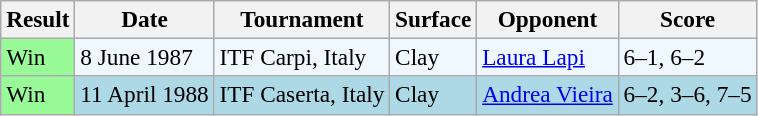<table class="sortable wikitable" style="font-size:97%;">
<tr>
<th>Result</th>
<th>Date</th>
<th>Tournament</th>
<th>Surface</th>
<th>Opponent</th>
<th class="unsortable">Score</th>
</tr>
<tr style="background:#f0f8ff;">
<td style="background:#98fb98;">Win</td>
<td>8 June 1987</td>
<td>ITF Carpi, Italy</td>
<td>Clay</td>
<td> <a href='#'>Laura Lapi</a></td>
<td>6–1, 6–2</td>
</tr>
<tr style="background:lightblue;">
<td style="background:#98fb98;">Win</td>
<td>11 April 1988</td>
<td>ITF Caserta, Italy</td>
<td>Clay</td>
<td> <a href='#'>Andrea Vieira</a></td>
<td>6–2, 3–6, 7–5</td>
</tr>
</table>
